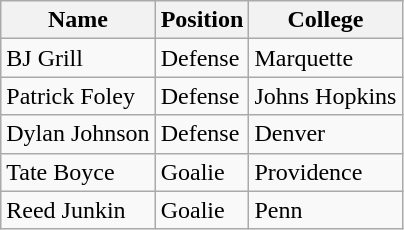<table class="wikitable">
<tr>
<th>Name</th>
<th>Position</th>
<th>College</th>
</tr>
<tr>
<td>BJ Grill</td>
<td>Defense</td>
<td>Marquette</td>
</tr>
<tr>
<td>Patrick Foley</td>
<td>Defense</td>
<td>Johns Hopkins</td>
</tr>
<tr>
<td>Dylan Johnson</td>
<td>Defense</td>
<td>Denver</td>
</tr>
<tr>
<td>Tate Boyce</td>
<td>Goalie</td>
<td>Providence</td>
</tr>
<tr>
<td>Reed Junkin</td>
<td>Goalie</td>
<td>Penn</td>
</tr>
</table>
